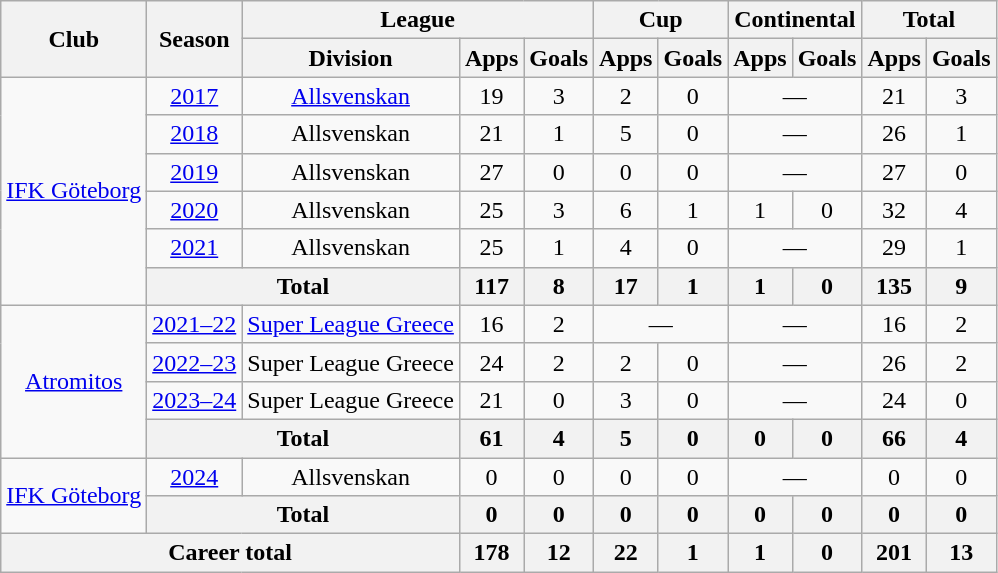<table class="wikitable" style="text-align: center">
<tr>
<th rowspan="2">Club</th>
<th rowspan="2">Season</th>
<th colspan="3">League</th>
<th colspan="2">Cup</th>
<th colspan="2">Continental</th>
<th colspan="2">Total</th>
</tr>
<tr>
<th>Division</th>
<th>Apps</th>
<th>Goals</th>
<th>Apps</th>
<th>Goals</th>
<th>Apps</th>
<th>Goals</th>
<th>Apps</th>
<th>Goals</th>
</tr>
<tr>
<td rowspan="6"><a href='#'>IFK Göteborg</a></td>
<td><a href='#'>2017</a></td>
<td><a href='#'>Allsvenskan</a></td>
<td>19</td>
<td>3</td>
<td>2</td>
<td>0</td>
<td colspan="2">—</td>
<td>21</td>
<td>3</td>
</tr>
<tr>
<td><a href='#'>2018</a></td>
<td>Allsvenskan</td>
<td>21</td>
<td>1</td>
<td>5</td>
<td>0</td>
<td colspan="2">—</td>
<td>26</td>
<td>1</td>
</tr>
<tr>
<td><a href='#'>2019</a></td>
<td>Allsvenskan</td>
<td>27</td>
<td>0</td>
<td>0</td>
<td>0</td>
<td colspan="2">—</td>
<td>27</td>
<td>0</td>
</tr>
<tr>
<td><a href='#'>2020</a></td>
<td>Allsvenskan</td>
<td>25</td>
<td>3</td>
<td>6</td>
<td>1</td>
<td>1</td>
<td>0</td>
<td>32</td>
<td>4</td>
</tr>
<tr>
<td><a href='#'>2021</a></td>
<td>Allsvenskan</td>
<td>25</td>
<td>1</td>
<td>4</td>
<td>0</td>
<td colspan="2">—</td>
<td>29</td>
<td>1</td>
</tr>
<tr>
<th colspan="2">Total</th>
<th>117</th>
<th>8</th>
<th>17</th>
<th>1</th>
<th>1</th>
<th>0</th>
<th>135</th>
<th>9</th>
</tr>
<tr>
<td rowspan="4"><a href='#'>Atromitos</a></td>
<td><a href='#'>2021–22</a></td>
<td><a href='#'>Super League Greece</a></td>
<td>16</td>
<td>2</td>
<td colspan="2">—</td>
<td colspan="2">—</td>
<td>16</td>
<td>2</td>
</tr>
<tr>
<td><a href='#'>2022–23</a></td>
<td>Super League Greece</td>
<td>24</td>
<td>2</td>
<td>2</td>
<td>0</td>
<td colspan="2">—</td>
<td>26</td>
<td>2</td>
</tr>
<tr>
<td><a href='#'>2023–24</a></td>
<td>Super League Greece</td>
<td>21</td>
<td>0</td>
<td>3</td>
<td>0</td>
<td colspan="2">—</td>
<td>24</td>
<td>0</td>
</tr>
<tr>
<th colspan="2">Total</th>
<th>61</th>
<th>4</th>
<th>5</th>
<th>0</th>
<th>0</th>
<th>0</th>
<th>66</th>
<th>4</th>
</tr>
<tr>
<td rowspan="2"><a href='#'>IFK Göteborg</a></td>
<td><a href='#'>2024</a></td>
<td>Allsvenskan</td>
<td>0</td>
<td>0</td>
<td>0</td>
<td>0</td>
<td colspan="2">—</td>
<td>0</td>
<td>0</td>
</tr>
<tr>
<th colspan="2">Total</th>
<th>0</th>
<th>0</th>
<th>0</th>
<th>0</th>
<th>0</th>
<th>0</th>
<th>0</th>
<th>0</th>
</tr>
<tr>
<th colspan="3">Career total</th>
<th>178</th>
<th>12</th>
<th>22</th>
<th>1</th>
<th>1</th>
<th>0</th>
<th>201</th>
<th>13</th>
</tr>
</table>
